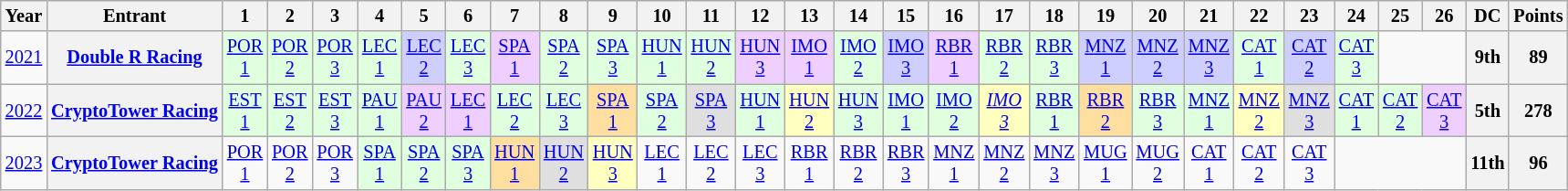<table class="wikitable" style="text-align:center; font-size:85%">
<tr>
<th>Year</th>
<th>Entrant</th>
<th>1</th>
<th>2</th>
<th>3</th>
<th>4</th>
<th>5</th>
<th>6</th>
<th>7</th>
<th>8</th>
<th>9</th>
<th>10</th>
<th>11</th>
<th>12</th>
<th>13</th>
<th>14</th>
<th>15</th>
<th>16</th>
<th>17</th>
<th>18</th>
<th>19</th>
<th>20</th>
<th>21</th>
<th>22</th>
<th>23</th>
<th>24</th>
<th>25</th>
<th>26</th>
<th>DC</th>
<th>Points</th>
</tr>
<tr>
<td><a href='#'>2021</a></td>
<th nowrap><a href='#'>Double R Racing</a></th>
<td style="background:#DFFFDF;"><a href='#'>POR<br>1</a><br></td>
<td style="background:#DFFFDF;"><a href='#'>POR<br>2</a><br></td>
<td style="background:#DFFFDF;"><a href='#'>POR<br>3</a><br></td>
<td style="background:#DFFFDF;"><a href='#'>LEC<br>1</a><br></td>
<td style="background:#CFCFFF;"><a href='#'>LEC<br>2</a><br></td>
<td style="background:#DFFFDF;"><a href='#'>LEC<br>3</a><br></td>
<td style="background:#EFCFFF;"><a href='#'>SPA<br>1</a><br></td>
<td style="background:#DFFFDF;"><a href='#'>SPA<br>2</a><br></td>
<td style="background:#DFFFDF;"><a href='#'>SPA<br>3</a><br></td>
<td style="background:#DFFFDF;"><a href='#'>HUN<br>1</a><br></td>
<td style="background:#DFFFDF;"><a href='#'>HUN<br>2</a><br></td>
<td style="background:#EFCFFF;"><a href='#'>HUN<br>3</a><br></td>
<td style="background:#EFCFFF;"><a href='#'>IMO<br>1</a><br></td>
<td style="background:#DFFFDF;"><a href='#'>IMO<br>2</a><br></td>
<td style="background:#CFCFFF;"><a href='#'>IMO<br>3</a><br></td>
<td style="background:#EFCFFF;"><a href='#'>RBR<br>1</a><br></td>
<td style="background:#DFFFDF;"><a href='#'>RBR<br>2</a><br></td>
<td style="background:#DFFFDF;"><a href='#'>RBR<br>3</a><br></td>
<td style="background:#CFCFFF;"><a href='#'>MNZ<br>1</a><br></td>
<td style="background:#CFCFFF;"><a href='#'>MNZ<br>2</a><br></td>
<td style="background:#CFCFFF;"><a href='#'>MNZ<br>3</a><br></td>
<td style="background:#DFFFDF;"><a href='#'>CAT<br>1</a><br></td>
<td style="background:#CFCFFF;"><a href='#'>CAT<br>2</a><br></td>
<td style="background:#DFFFDF;"><a href='#'>CAT<br>3</a><br></td>
<td colspan=2></td>
<th>9th</th>
<th>89</th>
</tr>
<tr>
<td><a href='#'>2022</a></td>
<th nowrap><a href='#'>CryptoTower Racing</a></th>
<td style="background:#DFFFDF;"><a href='#'>EST<br>1</a><br></td>
<td style="background:#DFFFDF;"><a href='#'>EST<br>2</a><br></td>
<td style="background:#DFFFDF;"><a href='#'>EST<br>3</a><br></td>
<td style="background:#DFFFDF;"><a href='#'>PAU<br>1</a><br></td>
<td style="background:#EFCFFF;"><a href='#'>PAU<br>2</a><br></td>
<td style="background:#EFCFFF;"><a href='#'>LEC<br>1</a><br></td>
<td style="background:#DFFFDF;"><a href='#'>LEC<br>2</a><br></td>
<td style="background:#DFFFDF;"><a href='#'>LEC<br>3</a><br></td>
<td style="background:#FFDF9F;"><a href='#'>SPA<br>1</a><br></td>
<td style="background:#DFFFDF;"><a href='#'>SPA<br>2</a><br></td>
<td style="background:#DFDFDF;"><a href='#'>SPA<br>3</a><br></td>
<td style="background:#DFFFDF;"><a href='#'>HUN<br>1</a><br></td>
<td style="background:#FFFFBF;"><a href='#'>HUN<br>2</a><br></td>
<td style="background:#DFFFDF;"><a href='#'>HUN<br>3</a><br></td>
<td style="background:#DFFFDF;"><a href='#'>IMO<br>1</a><br></td>
<td style="background:#DFFFDF;"><a href='#'>IMO<br>2</a><br></td>
<td style="background:#FFFFBF;"><em><a href='#'>IMO<br>3</a></em><br></td>
<td style="background:#DFFFDF;"><a href='#'>RBR<br>1</a><br></td>
<td style="background:#FFDF9F;"><a href='#'>RBR<br>2</a><br></td>
<td style="background:#DFFFDF;"><a href='#'>RBR<br>3</a><br></td>
<td style="background:#DFFFDF;"><a href='#'>MNZ<br>1</a><br></td>
<td style="background:#FFFFBF;"><a href='#'>MNZ<br>2</a><br></td>
<td style="background:#DFDFDF;"><a href='#'>MNZ<br>3</a><br></td>
<td style="background:#DFFFDF;"><a href='#'>CAT<br>1</a><br></td>
<td style="background:#DFFFDF;"><a href='#'>CAT<br>2</a><br></td>
<td style="background:#EFCFFF;"><a href='#'>CAT<br>3</a><br></td>
<th>5th</th>
<th>278</th>
</tr>
<tr>
<td><a href='#'>2023</a></td>
<th nowrap><a href='#'>CryptoTower Racing</a></th>
<td><a href='#'>POR<br>1</a></td>
<td><a href='#'>POR<br>2</a></td>
<td><a href='#'>POR<br>3</a></td>
<td style="background:#DFFFDF;"><a href='#'>SPA<br>1</a><br></td>
<td style="background:#DFFFDF;"><a href='#'>SPA<br>2</a><br></td>
<td style="background:#DFFFDF;"><a href='#'>SPA<br>3</a><br></td>
<td style="background:#FFDF9F;"><a href='#'>HUN<br>1</a><br></td>
<td style="background:#DFDFDF;"><a href='#'>HUN<br>2</a><br></td>
<td style="background:#FFFFBF;"><a href='#'>HUN<br>3</a><br></td>
<td><a href='#'>LEC<br>1</a></td>
<td><a href='#'>LEC<br>2</a></td>
<td><a href='#'>LEC<br>3</a></td>
<td><a href='#'>RBR<br>1</a></td>
<td><a href='#'>RBR<br>2</a></td>
<td><a href='#'>RBR<br>3</a></td>
<td><a href='#'>MNZ<br>1</a></td>
<td><a href='#'>MNZ<br>2</a></td>
<td><a href='#'>MNZ<br>3</a></td>
<td><a href='#'>MUG<br>1</a></td>
<td><a href='#'>MUG<br>2</a></td>
<td><a href='#'>CAT<br>1</a></td>
<td><a href='#'>CAT<br>2</a></td>
<td><a href='#'>CAT<br>3</a></td>
<td colspan=3></td>
<th>11th</th>
<th>96</th>
</tr>
</table>
